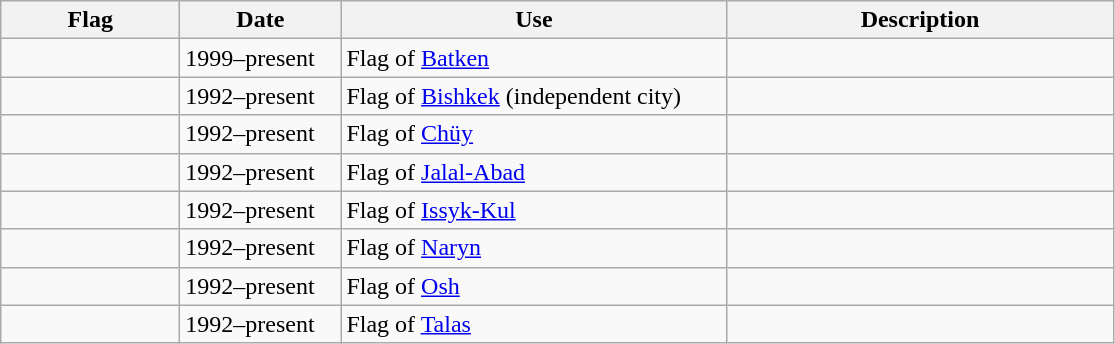<table class="wikitable" style="background: #f9f9f9">
<tr>
<th width="112">Flag</th>
<th width="100">Date</th>
<th width="250">Use</th>
<th width="250">Description</th>
</tr>
<tr>
<td></td>
<td>1999–present</td>
<td>Flag of <a href='#'>Batken</a></td>
<td></td>
</tr>
<tr>
<td></td>
<td>1992–present</td>
<td>Flag of <a href='#'>Bishkek</a> (independent city)</td>
<td></td>
</tr>
<tr>
<td></td>
<td>1992–present</td>
<td>Flag of <a href='#'>Chüy</a></td>
<td></td>
</tr>
<tr>
<td></td>
<td>1992–present</td>
<td>Flag of <a href='#'>Jalal-Abad</a></td>
<td></td>
</tr>
<tr>
<td></td>
<td>1992–present</td>
<td>Flag of <a href='#'>Issyk-Kul</a></td>
<td></td>
</tr>
<tr>
<td></td>
<td>1992–present</td>
<td>Flag of <a href='#'>Naryn</a></td>
<td></td>
</tr>
<tr>
<td></td>
<td>1992–present</td>
<td>Flag of <a href='#'>Osh</a></td>
<td></td>
</tr>
<tr>
<td></td>
<td>1992–present</td>
<td>Flag of <a href='#'>Talas</a></td>
<td></td>
</tr>
</table>
